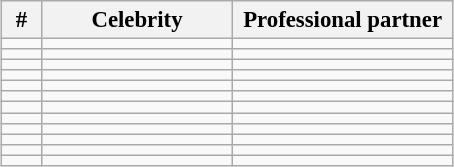<table class="wikitable" style="text-align: center; white-space:nowrap; margin:auto; font-size:95%;">
<tr>
<th width="20">#</th>
<th width="120">Celebrity</th>
<th width="140">Professional partner</th>
</tr>
<tr>
<td></td>
<td></td>
<td></td>
</tr>
<tr>
<td></td>
<td></td>
<td></td>
</tr>
<tr>
<td></td>
<td></td>
<td></td>
</tr>
<tr>
<td></td>
<td></td>
<td></td>
</tr>
<tr>
<td></td>
<td></td>
<td></td>
</tr>
<tr>
<td></td>
<td></td>
<td></td>
</tr>
<tr>
<td></td>
<td></td>
<td></td>
</tr>
<tr>
<td></td>
<td></td>
<td></td>
</tr>
<tr>
<td></td>
<td></td>
<td></td>
</tr>
<tr>
<td></td>
<td></td>
<td></td>
</tr>
<tr>
<td></td>
<td></td>
<td></td>
</tr>
<tr>
<td></td>
<td></td>
<td></td>
</tr>
</table>
